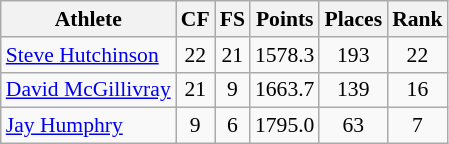<table class="wikitable" border="1" style="font-size:90%">
<tr>
<th>Athlete</th>
<th>CF</th>
<th>FS</th>
<th>Points</th>
<th>Places</th>
<th>Rank</th>
</tr>
<tr align=center>
<td align=left><a href='#'>Steve Hutchinson</a></td>
<td>22</td>
<td>21</td>
<td>1578.3</td>
<td>193</td>
<td>22</td>
</tr>
<tr align=center>
<td align=left><a href='#'>David McGillivray</a></td>
<td>21</td>
<td>9</td>
<td>1663.7</td>
<td>139</td>
<td>16</td>
</tr>
<tr align=center>
<td align=left><a href='#'>Jay Humphry</a></td>
<td>9</td>
<td>6</td>
<td>1795.0</td>
<td>63</td>
<td>7</td>
</tr>
</table>
